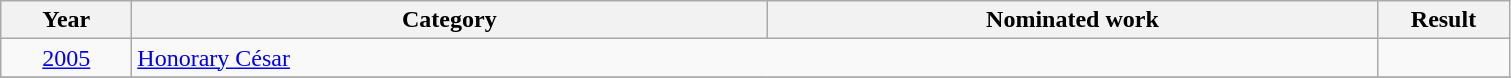<table class=wikitable>
<tr>
<th scope="col" style="width:5em;">Year</th>
<th scope="col" style="width:26em;">Category</th>
<th scope="col" style="width:25em;">Nominated work</th>
<th scope="col" style="width:5em;">Result</th>
</tr>
<tr>
<td style="text-align:center;"><a href='#'>2005</a></td>
<td colspan=2><a href='#'>Honorary César</a></td>
<td></td>
</tr>
<tr>
</tr>
</table>
